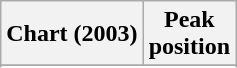<table class="wikitable sortable plainrowheaders" style="text-align:center;">
<tr>
<th scope="col">Chart (2003)</th>
<th scope="col">Peak<br>position</th>
</tr>
<tr>
</tr>
<tr>
</tr>
<tr>
</tr>
</table>
